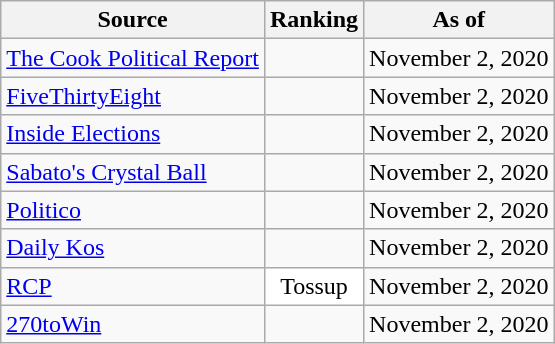<table class="wikitable" style="text-align:center">
<tr>
<th>Source</th>
<th>Ranking</th>
<th>As of</th>
</tr>
<tr>
<td align=left><a href='#'>The Cook Political Report</a></td>
<td></td>
<td>November 2, 2020</td>
</tr>
<tr>
<td align=left><a href='#'>FiveThirtyEight</a></td>
<td></td>
<td>November 2, 2020</td>
</tr>
<tr>
<td align=left><a href='#'>Inside Elections</a></td>
<td></td>
<td>November 2, 2020</td>
</tr>
<tr>
<td align=left><a href='#'>Sabato's Crystal Ball</a></td>
<td></td>
<td>November 2, 2020</td>
</tr>
<tr>
<td align=left><a href='#'>Politico</a></td>
<td></td>
<td>November 2, 2020</td>
</tr>
<tr>
<td align=left><a href='#'>Daily Kos</a></td>
<td></td>
<td>November 2, 2020</td>
</tr>
<tr>
<td align=left><a href='#'>RCP</a></td>
<td style="background:#fff" data-sort-value=0>Tossup</td>
<td>November 2, 2020</td>
</tr>
<tr>
<td align=left><a href='#'>270toWin</a></td>
<td></td>
<td>November 2, 2020</td>
</tr>
</table>
